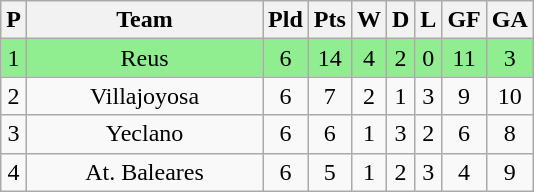<table class="wikitable sortable" style="text-align: center;">
<tr>
<th align="center">P</th>
<th width=150>Team</th>
<th align="center">Pld</th>
<th align="center">Pts</th>
<th align="center">W</th>
<th align="center">D</th>
<th align="center">L</th>
<th align="center">GF</th>
<th align="center">GA</th>
</tr>
<tr align=center style="background:#90EE90;">
<td>1</td>
<td>Reus</td>
<td>6</td>
<td>14</td>
<td>4</td>
<td>2</td>
<td>0</td>
<td>11</td>
<td>3</td>
</tr>
<tr>
<td>2</td>
<td>Villajoyosa</td>
<td>6</td>
<td>7</td>
<td>2</td>
<td>1</td>
<td>3</td>
<td>9</td>
<td>10</td>
</tr>
<tr>
<td>3</td>
<td>Yeclano</td>
<td>6</td>
<td>6</td>
<td>1</td>
<td>3</td>
<td>2</td>
<td>6</td>
<td>8</td>
</tr>
<tr>
<td>4</td>
<td>At. Baleares</td>
<td>6</td>
<td>5</td>
<td>1</td>
<td>2</td>
<td>3</td>
<td>4</td>
<td>9</td>
</tr>
</table>
